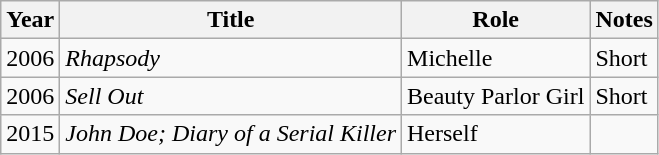<table class="wikitable sortable">
<tr>
<th>Year</th>
<th>Title</th>
<th>Role</th>
<th class="unsortable">Notes</th>
</tr>
<tr>
<td>2006</td>
<td><em>Rhapsody</em></td>
<td>Michelle</td>
<td>Short</td>
</tr>
<tr>
<td>2006</td>
<td><em>Sell Out</em></td>
<td>Beauty Parlor Girl</td>
<td>Short</td>
</tr>
<tr>
<td>2015</td>
<td><em>John Doe; Diary of a Serial Killer</em></td>
<td>Herself</td>
<td></td>
</tr>
</table>
